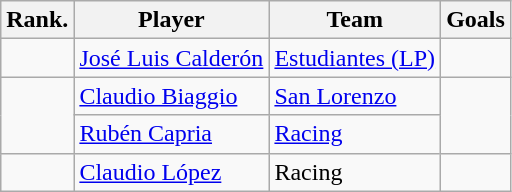<table class="wikitable">
<tr>
<th>Rank.</th>
<th>Player</th>
<th>Team</th>
<th>Goals</th>
</tr>
<tr>
<td></td>
<td> <a href='#'>José Luis Calderón</a></td>
<td><a href='#'>Estudiantes (LP)</a></td>
<td></td>
</tr>
<tr>
<td rowspan=2></td>
<td> <a href='#'>Claudio Biaggio</a></td>
<td><a href='#'>San Lorenzo</a></td>
<td rowspan=2></td>
</tr>
<tr>
<td> <a href='#'>Rubén Capria</a></td>
<td><a href='#'>Racing</a></td>
</tr>
<tr>
<td></td>
<td> <a href='#'>Claudio López</a></td>
<td>Racing</td>
<td></td>
</tr>
</table>
